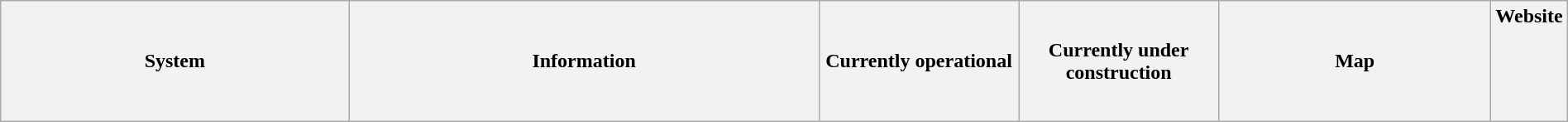<table class="wikitable" style="width:100%">
<tr>
<th style="width:23%">System</th>
<th style="width:31%" colspan=2>Information</th>
<th style="width:13%">Currently operational</th>
<th style="width:13%">Currently under construction</th>
<th style="width:18%">Map</th>
<th style="width:2%">Website<br><br><br><br><br></th>
</tr>
</table>
